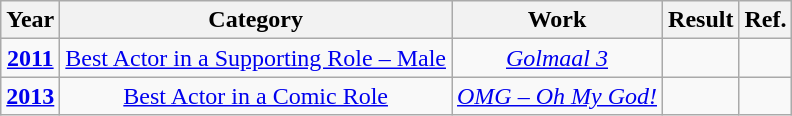<table class= "wikitable" style="text-align:center;">
<tr>
<th>Year</th>
<th>Category</th>
<th>Work</th>
<th>Result</th>
<th>Ref.</th>
</tr>
<tr>
<td><strong><a href='#'>2011</a> </strong></td>
<td><a href='#'>Best Actor in a Supporting Role – Male</a></td>
<td><em><a href='#'>Golmaal 3</a></em></td>
<td></td>
<td></td>
</tr>
<tr>
<td><strong> <a href='#'>2013</a> </strong></td>
<td><a href='#'>Best Actor in a Comic Role</a></td>
<td><em><a href='#'>OMG – Oh My God!</a></em></td>
<td></td>
<td></td>
</tr>
</table>
